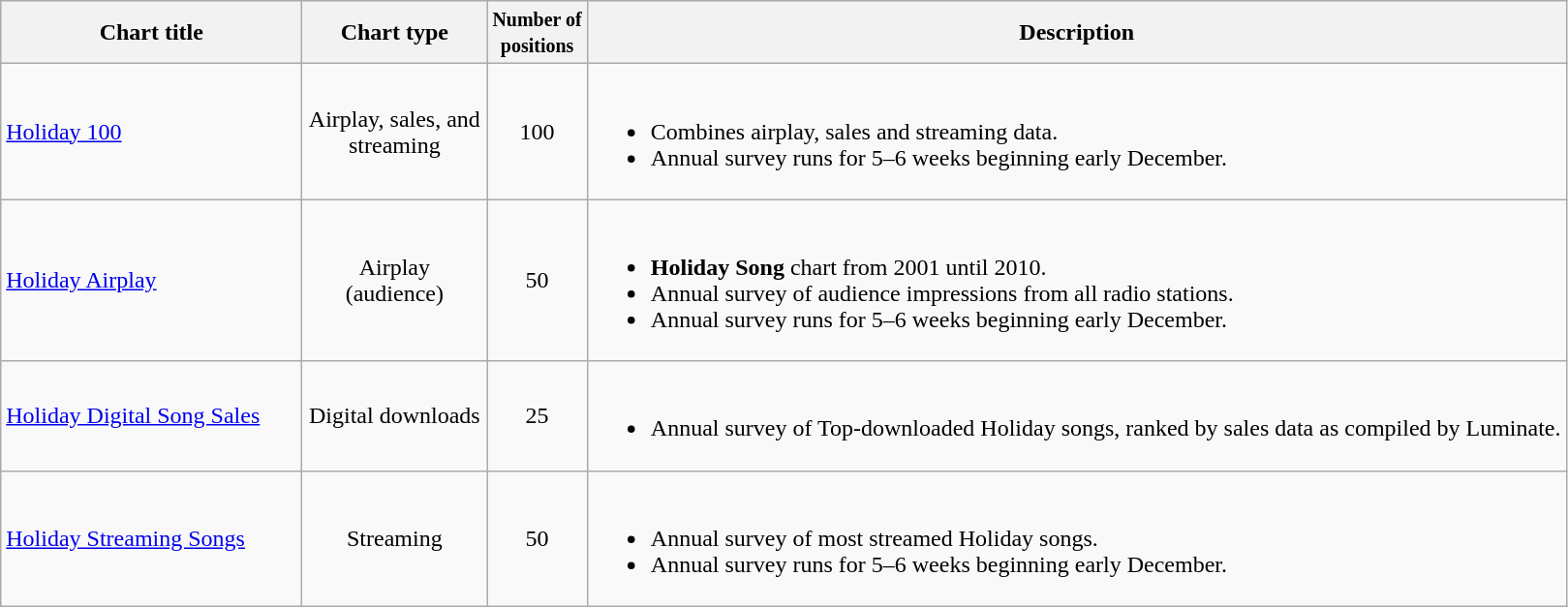<table class="wikitable sortable">
<tr>
<th width=200>Chart title</th>
<th width=120>Chart type</th>
<th><small>Number of<br>positions</small></th>
<th class="unsortable">Description</th>
</tr>
<tr>
<td><a href='#'>Holiday 100</a></td>
<td align=center>Airplay, sales, and streaming</td>
<td align=center>100</td>
<td><br><ul><li>Combines airplay, sales and streaming data.</li><li>Annual survey runs for 5–6 weeks beginning early December.</li></ul></td>
</tr>
<tr>
<td><a href='#'>Holiday Airplay</a></td>
<td align=center>Airplay (audience)</td>
<td align=center>50</td>
<td><br><ul><li><strong>Holiday Song</strong> chart from 2001 until 2010.</li><li>Annual survey of audience impressions from all radio stations.</li><li>Annual survey runs for 5–6 weeks beginning early December.</li></ul></td>
</tr>
<tr>
<td><a href='#'>Holiday Digital Song Sales</a></td>
<td align=center>Digital downloads</td>
<td align=center>25</td>
<td><br><ul><li>Annual survey of Top-downloaded Holiday songs, ranked by sales data as compiled by Luminate.</li></ul></td>
</tr>
<tr>
<td><a href='#'>Holiday Streaming Songs</a></td>
<td align=center>Streaming</td>
<td align=center>50</td>
<td><br><ul><li>Annual survey of most streamed Holiday songs.</li><li>Annual survey runs for 5–6 weeks beginning early December.</li></ul></td>
</tr>
</table>
